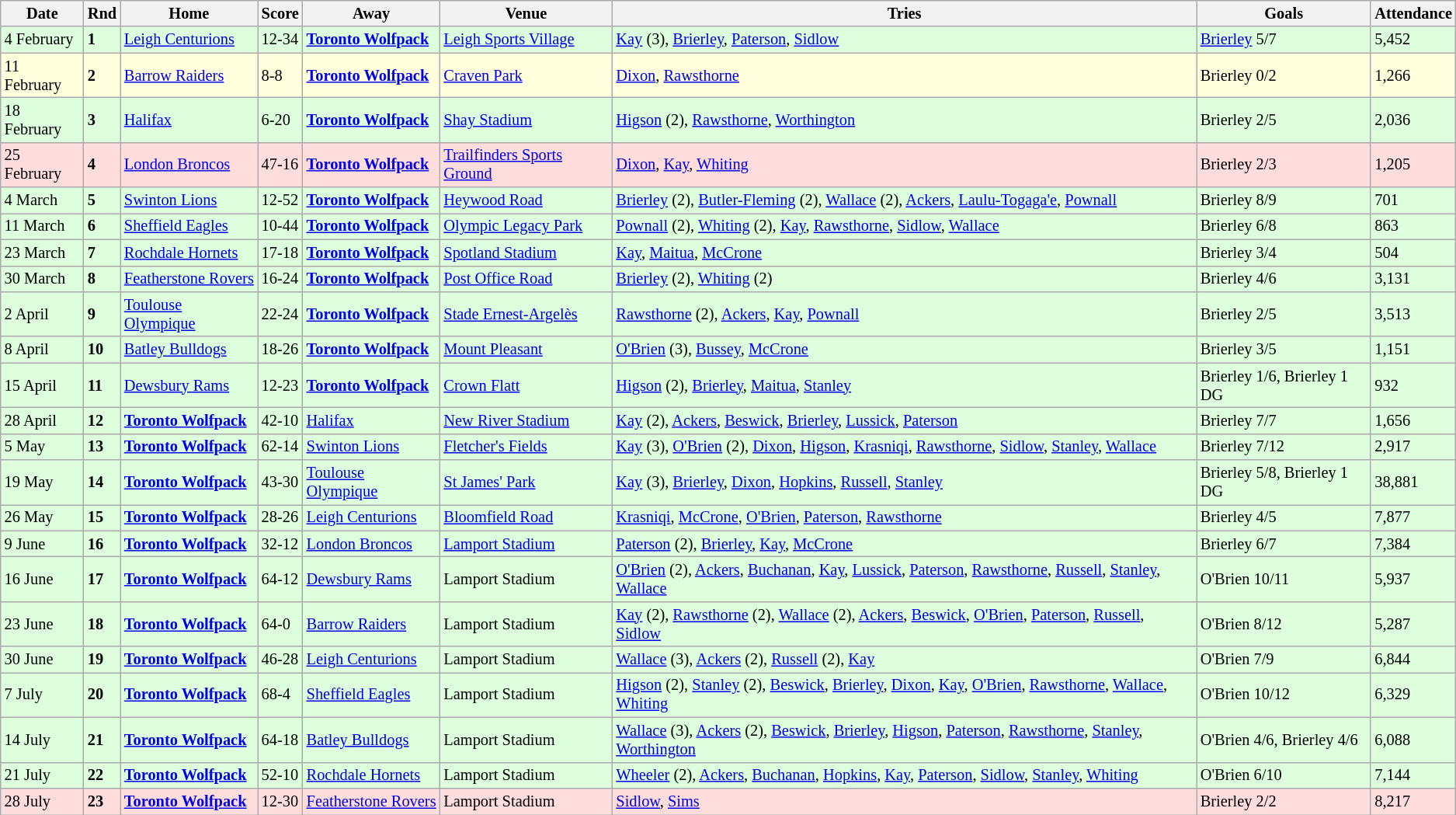<table class="wikitable" style="font-size:85%;">
<tr>
<th>Date</th>
<th>Rnd</th>
<th>Home</th>
<th>Score</th>
<th>Away</th>
<th>Venue</th>
<th>Tries</th>
<th>Goals</th>
<th>Attendance</th>
</tr>
<tr style="background:#ddffdd;" width=20 | >
<td>4 February</td>
<td><strong>1</strong></td>
<td> <a href='#'>Leigh Centurions</a></td>
<td>12-34</td>
<td> <strong><a href='#'>Toronto Wolfpack</a></strong></td>
<td><a href='#'>Leigh Sports Village</a></td>
<td><a href='#'>Kay</a> (3), <a href='#'>Brierley</a>, <a href='#'>Paterson</a>, <a href='#'>Sidlow</a></td>
<td><a href='#'>Brierley</a> 5/7</td>
<td>5,452</td>
</tr>
<tr style="background:#ffffdd"  width=20 | >
<td>11 February</td>
<td><strong>2</strong></td>
<td> <a href='#'>Barrow Raiders</a></td>
<td>8-8</td>
<td> <strong><a href='#'>Toronto Wolfpack</a></strong></td>
<td><a href='#'>Craven Park</a></td>
<td><a href='#'>Dixon</a>, <a href='#'>Rawsthorne</a></td>
<td>Brierley 0/2</td>
<td>1,266</td>
</tr>
<tr style="background:#ddffdd;" width=20 | >
<td>18 February</td>
<td><strong>3</strong></td>
<td> <a href='#'>Halifax</a></td>
<td>6-20</td>
<td> <strong><a href='#'>Toronto Wolfpack</a></strong></td>
<td><a href='#'>Shay Stadium</a></td>
<td><a href='#'>Higson</a> (2), <a href='#'>Rawsthorne</a>, <a href='#'>Worthington</a></td>
<td>Brierley 2/5</td>
<td>2,036</td>
</tr>
<tr style="background:#ffdddd;" width=20 | >
<td>25 February</td>
<td><strong>4</strong></td>
<td> <a href='#'>London Broncos</a></td>
<td>47-16</td>
<td> <strong><a href='#'>Toronto Wolfpack</a></strong></td>
<td><a href='#'>Trailfinders Sports Ground</a></td>
<td><a href='#'>Dixon</a>, <a href='#'>Kay</a>, <a href='#'>Whiting</a></td>
<td>Brierley 2/3</td>
<td>1,205</td>
</tr>
<tr style="background:#ddffdd;" width=20 | >
<td>4 March</td>
<td><strong>5</strong></td>
<td> <a href='#'>Swinton Lions</a></td>
<td>12-52</td>
<td> <strong><a href='#'>Toronto Wolfpack</a></strong></td>
<td><a href='#'>Heywood Road</a></td>
<td><a href='#'>Brierley</a> (2), <a href='#'>Butler-Fleming</a> (2), <a href='#'>Wallace</a> (2), <a href='#'>Ackers</a>, <a href='#'>Laulu-Togaga'e</a>, <a href='#'>Pownall</a></td>
<td>Brierley 8/9</td>
<td>701</td>
</tr>
<tr style="background:#ddffdd;" width=20 | >
<td>11 March</td>
<td><strong>6</strong></td>
<td> <a href='#'>Sheffield Eagles</a></td>
<td>10-44</td>
<td> <strong><a href='#'>Toronto Wolfpack</a></strong></td>
<td><a href='#'>Olympic Legacy Park</a></td>
<td><a href='#'>Pownall</a> (2), <a href='#'>Whiting</a> (2), <a href='#'>Kay</a>, <a href='#'>Rawsthorne</a>, <a href='#'>Sidlow</a>, <a href='#'>Wallace</a></td>
<td>Brierley 6/8</td>
<td>863</td>
</tr>
<tr style="background:#ddffdd;" width=20 | >
<td>23 March</td>
<td><strong>7</strong></td>
<td> <a href='#'>Rochdale Hornets</a></td>
<td>17-18</td>
<td> <strong><a href='#'>Toronto Wolfpack</a></strong></td>
<td><a href='#'>Spotland Stadium</a></td>
<td><a href='#'>Kay</a>, <a href='#'>Maitua</a>, <a href='#'>McCrone</a></td>
<td>Brierley 3/4</td>
<td>504</td>
</tr>
<tr style="background:#ddffdd;" width=20 | >
<td>30 March</td>
<td><strong>8</strong></td>
<td> <a href='#'>Featherstone Rovers</a></td>
<td>16-24</td>
<td> <strong><a href='#'>Toronto Wolfpack</a></strong></td>
<td><a href='#'>Post Office Road</a></td>
<td><a href='#'>Brierley</a> (2), <a href='#'>Whiting</a> (2)</td>
<td>Brierley 4/6</td>
<td>3,131</td>
</tr>
<tr style="background:#ddffdd;" width=20 | >
<td>2 April</td>
<td><strong>9</strong></td>
<td> <a href='#'>Toulouse Olympique</a></td>
<td>22-24</td>
<td> <strong><a href='#'>Toronto Wolfpack</a></strong></td>
<td><a href='#'>Stade Ernest-Argelès</a></td>
<td><a href='#'>Rawsthorne</a> (2), <a href='#'>Ackers</a>, <a href='#'>Kay</a>, <a href='#'>Pownall</a></td>
<td>Brierley 2/5</td>
<td>3,513</td>
</tr>
<tr style="background:#ddffdd;" width=20 | >
<td>8 April</td>
<td><strong>10</strong></td>
<td> <a href='#'>Batley Bulldogs</a></td>
<td>18-26</td>
<td> <strong><a href='#'>Toronto Wolfpack</a></strong></td>
<td><a href='#'>Mount Pleasant</a></td>
<td><a href='#'>O'Brien</a> (3), <a href='#'>Bussey</a>, <a href='#'>McCrone</a></td>
<td>Brierley 3/5</td>
<td>1,151</td>
</tr>
<tr style="background:#ddffdd;" width=20 | >
<td>15 April</td>
<td><strong>11</strong></td>
<td> <a href='#'>Dewsbury Rams</a></td>
<td>12-23</td>
<td> <strong><a href='#'>Toronto Wolfpack</a></strong></td>
<td><a href='#'>Crown Flatt</a></td>
<td><a href='#'>Higson</a> (2), <a href='#'>Brierley</a>, <a href='#'>Maitua</a>, <a href='#'>Stanley</a></td>
<td>Brierley 1/6, Brierley 1 DG</td>
<td>932</td>
</tr>
<tr style="background:#ddffdd;" width=20 | >
<td>28 April</td>
<td><strong>12</strong></td>
<td> <strong><a href='#'>Toronto Wolfpack</a></strong></td>
<td>42-10</td>
<td> <a href='#'>Halifax</a></td>
<td><a href='#'>New River Stadium</a></td>
<td><a href='#'>Kay</a> (2), <a href='#'>Ackers</a>, <a href='#'>Beswick</a>, <a href='#'>Brierley</a>, <a href='#'>Lussick</a>, <a href='#'>Paterson</a></td>
<td>Brierley 7/7</td>
<td>1,656</td>
</tr>
<tr style="background:#ddffdd;" width=20 | >
<td>5 May</td>
<td><strong>13</strong></td>
<td> <strong><a href='#'>Toronto Wolfpack</a></strong></td>
<td>62-14</td>
<td> <a href='#'>Swinton Lions</a></td>
<td><a href='#'>Fletcher's Fields</a></td>
<td><a href='#'>Kay</a> (3), <a href='#'>O'Brien</a> (2), <a href='#'>Dixon</a>, <a href='#'>Higson</a>, <a href='#'>Krasniqi</a>, <a href='#'>Rawsthorne</a>, <a href='#'>Sidlow</a>, <a href='#'>Stanley</a>, <a href='#'>Wallace</a></td>
<td>Brierley 7/12</td>
<td>2,917</td>
</tr>
<tr style="background:#ddffdd;" width=20 | >
<td>19 May</td>
<td><strong>14</strong></td>
<td> <strong><a href='#'>Toronto Wolfpack</a></strong></td>
<td>43-30</td>
<td> <a href='#'>Toulouse Olympique</a></td>
<td><a href='#'>St James' Park</a></td>
<td><a href='#'>Kay</a> (3), <a href='#'>Brierley</a>, <a href='#'>Dixon</a>, <a href='#'>Hopkins</a>, <a href='#'>Russell</a>, <a href='#'>Stanley</a></td>
<td>Brierley 5/8, Brierley 1 DG</td>
<td>38,881</td>
</tr>
<tr style="background:#ddffdd;" width=20 | >
<td>26 May</td>
<td><strong>15</strong></td>
<td> <strong><a href='#'>Toronto Wolfpack</a></strong></td>
<td>28-26</td>
<td> <a href='#'>Leigh Centurions</a></td>
<td><a href='#'>Bloomfield Road</a></td>
<td><a href='#'>Krasniqi</a>, <a href='#'>McCrone</a>, <a href='#'>O'Brien</a>, <a href='#'>Paterson</a>, <a href='#'>Rawsthorne</a></td>
<td>Brierley 4/5</td>
<td>7,877</td>
</tr>
<tr style="background:#ddffdd;" width=20 | >
<td>9 June</td>
<td><strong>16</strong></td>
<td> <strong><a href='#'>Toronto Wolfpack</a></strong></td>
<td>32-12</td>
<td> <a href='#'>London Broncos</a></td>
<td><a href='#'>Lamport Stadium</a></td>
<td><a href='#'>Paterson</a> (2), <a href='#'>Brierley</a>, <a href='#'>Kay</a>, <a href='#'>McCrone</a></td>
<td>Brierley 6/7</td>
<td>7,384</td>
</tr>
<tr style="background:#ddffdd;" width=20 | >
<td>16 June</td>
<td><strong>17</strong></td>
<td> <strong><a href='#'>Toronto Wolfpack</a></strong></td>
<td>64-12</td>
<td> <a href='#'>Dewsbury Rams</a></td>
<td>Lamport Stadium</td>
<td><a href='#'>O'Brien</a> (2), <a href='#'>Ackers</a>, <a href='#'>Buchanan</a>, <a href='#'>Kay</a>, <a href='#'>Lussick</a>, <a href='#'>Paterson</a>, <a href='#'>Rawsthorne</a>, <a href='#'>Russell</a>, <a href='#'>Stanley</a>, <a href='#'>Wallace</a></td>
<td>O'Brien 10/11</td>
<td>5,937</td>
</tr>
<tr style="background:#ddffdd;" width=20 | >
<td>23 June</td>
<td><strong>18</strong></td>
<td> <strong><a href='#'>Toronto Wolfpack</a></strong></td>
<td>64-0</td>
<td> <a href='#'>Barrow Raiders</a></td>
<td>Lamport Stadium</td>
<td><a href='#'>Kay</a> (2), <a href='#'>Rawsthorne</a> (2), <a href='#'>Wallace</a> (2), <a href='#'>Ackers</a>, <a href='#'>Beswick</a>, <a href='#'>O'Brien</a>, <a href='#'>Paterson</a>, <a href='#'>Russell</a>, <a href='#'>Sidlow</a></td>
<td>O'Brien 8/12</td>
<td>5,287</td>
</tr>
<tr style="background:#ddffdd;" width=20 | >
<td>30 June</td>
<td><strong>19</strong></td>
<td> <strong><a href='#'>Toronto Wolfpack</a></strong></td>
<td>46-28</td>
<td> <a href='#'>Leigh Centurions</a></td>
<td>Lamport Stadium</td>
<td><a href='#'>Wallace</a> (3), <a href='#'>Ackers</a> (2), <a href='#'>Russell</a> (2), <a href='#'>Kay</a></td>
<td>O'Brien 7/9</td>
<td>6,844</td>
</tr>
<tr style="background:#ddffdd;" width=20 | >
<td>7 July</td>
<td><strong>20</strong></td>
<td> <strong><a href='#'>Toronto Wolfpack</a></strong></td>
<td>68-4</td>
<td> <a href='#'>Sheffield Eagles</a></td>
<td>Lamport Stadium</td>
<td><a href='#'>Higson</a> (2), <a href='#'>Stanley</a> (2), <a href='#'>Beswick</a>, <a href='#'>Brierley</a>, <a href='#'>Dixon</a>, <a href='#'>Kay</a>, <a href='#'>O'Brien</a>, <a href='#'>Rawsthorne</a>, <a href='#'>Wallace</a>, <a href='#'>Whiting</a></td>
<td>O'Brien 10/12</td>
<td>6,329</td>
</tr>
<tr style="background:#ddffdd;" width=20 | >
<td>14 July</td>
<td><strong>21</strong></td>
<td> <strong><a href='#'>Toronto Wolfpack</a></strong></td>
<td>64-18</td>
<td> <a href='#'>Batley Bulldogs</a></td>
<td>Lamport Stadium</td>
<td><a href='#'>Wallace</a> (3), <a href='#'>Ackers</a> (2), <a href='#'>Beswick</a>, <a href='#'>Brierley</a>, <a href='#'>Higson</a>, <a href='#'>Paterson</a>, <a href='#'>Rawsthorne</a>, <a href='#'>Stanley</a>, <a href='#'>Worthington</a></td>
<td>O'Brien 4/6, Brierley 4/6</td>
<td>6,088</td>
</tr>
<tr - style="background:#ddffdd;" width=20 | >
<td>21 July</td>
<td><strong>22</strong></td>
<td> <strong><a href='#'>Toronto Wolfpack</a></strong></td>
<td>52-10</td>
<td> <a href='#'>Rochdale Hornets</a></td>
<td>Lamport Stadium</td>
<td><a href='#'>Wheeler</a> (2), <a href='#'>Ackers</a>, <a href='#'>Buchanan</a>, <a href='#'>Hopkins</a>, <a href='#'>Kay</a>, <a href='#'>Paterson</a>, <a href='#'>Sidlow</a>, <a href='#'>Stanley</a>, <a href='#'>Whiting</a></td>
<td>O'Brien 6/10</td>
<td>7,144</td>
</tr>
<tr style="background:#ffdddd;" width=20 | >
<td>28 July</td>
<td><strong>23</strong></td>
<td> <strong><a href='#'>Toronto Wolfpack</a></strong></td>
<td>12-30</td>
<td> <a href='#'>Featherstone Rovers</a></td>
<td>Lamport Stadium</td>
<td><a href='#'>Sidlow</a>, <a href='#'>Sims</a></td>
<td>Brierley 2/2</td>
<td>8,217</td>
</tr>
</table>
